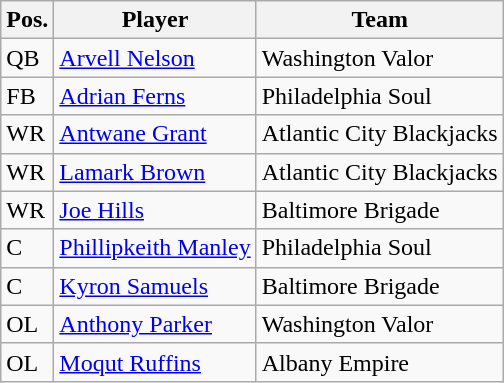<table class="wikitable">
<tr>
<th>Pos.</th>
<th>Player</th>
<th>Team</th>
</tr>
<tr>
<td>QB</td>
<td><a href='#'>Arvell Nelson</a></td>
<td>Washington Valor</td>
</tr>
<tr>
<td>FB</td>
<td><a href='#'>Adrian Ferns</a></td>
<td>Philadelphia Soul</td>
</tr>
<tr>
<td>WR</td>
<td><a href='#'>Antwane Grant</a></td>
<td>Atlantic City Blackjacks</td>
</tr>
<tr>
<td>WR</td>
<td><a href='#'>Lamark Brown</a></td>
<td>Atlantic City Blackjacks</td>
</tr>
<tr>
<td>WR</td>
<td><a href='#'>Joe Hills</a></td>
<td>Baltimore Brigade</td>
</tr>
<tr>
<td>C</td>
<td><a href='#'>Phillipkeith Manley</a></td>
<td>Philadelphia Soul</td>
</tr>
<tr>
<td>C</td>
<td><a href='#'>Kyron Samuels</a></td>
<td>Baltimore Brigade</td>
</tr>
<tr>
<td>OL</td>
<td><a href='#'>Anthony Parker</a></td>
<td>Washington Valor</td>
</tr>
<tr>
<td>OL</td>
<td><a href='#'>Moqut Ruffins</a></td>
<td>Albany Empire</td>
</tr>
</table>
